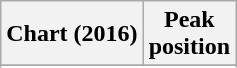<table class="wikitable plainrowheaders">
<tr>
<th scope="col">Chart (2016)</th>
<th scope="col">Peak<br>position</th>
</tr>
<tr>
</tr>
<tr>
</tr>
</table>
